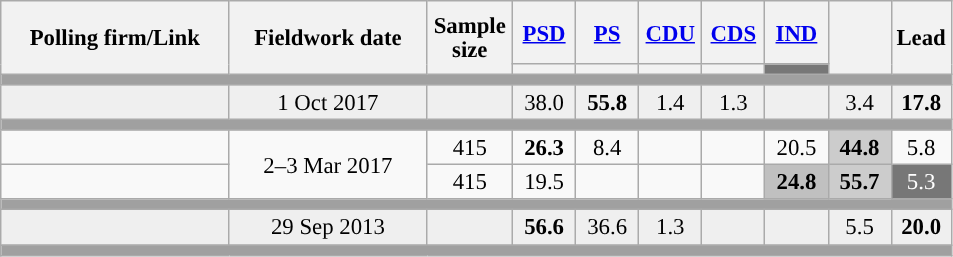<table class="wikitable collapsible sortable" style="text-align:center; font-size:95%; line-height:16px;">
<tr style="height:42px;">
<th style="width:145px;" rowspan="2">Polling firm/Link</th>
<th style="width:125px;" rowspan="2">Fieldwork date</th>
<th class="unsortable" style="width:50px;" rowspan="2">Sample size</th>
<th class="unsortable" style="width:35px;"><a href='#'>PSD</a></th>
<th class="unsortable" style="width:35px;"><a href='#'>PS</a></th>
<th class="unsortable" style="width:35px;"><a href='#'>CDU</a></th>
<th class="unsortable" style="width:35px;"><a href='#'>CDS</a></th>
<th class="unsortable" style="width:35px;"><a href='#'>IND</a></th>
<th class="unsortable" style="width:35px;" rowspan="2"></th>
<th class="unsortable" style="width:30px;" rowspan="2">Lead</th>
</tr>
<tr>
<th class="unsortable" style="color:inherit;background:"></th>
<th class="unsortable" style="color:inherit;background:"></th>
<th class="unsortable" style="color:inherit;background:"></th>
<th class="unsortable" style="color:inherit;background:"></th>
<th class="unsortable" style="color:inherit;background:#777777;"></th>
</tr>
<tr>
<td colspan="11" style="background:#A0A0A0"></td>
</tr>
<tr style="background:#EFEFEF;">
<td><strong></strong></td>
<td data-sort-value="2019-10-06">1 Oct 2017</td>
<td></td>
<td>38.0<br></td>
<td><strong>55.8</strong><br></td>
<td>1.4<br></td>
<td>1.3<br></td>
<td></td>
<td>3.4</td>
<td style="background:"><strong>17.8</strong></td>
</tr>
<tr>
<td colspan="11" style="background:#A0A0A0"></td>
</tr>
<tr>
<td align="center"></td>
<td rowspan="2" align="center">2–3 Mar 2017</td>
<td>415</td>
<td align="center" ><strong>26.3</strong></td>
<td align="center">8.4</td>
<td></td>
<td></td>
<td align="center">20.5</td>
<td align="center" style="background:#cccccc"><strong>44.8</strong></td>
<td style="background:">5.8</td>
</tr>
<tr>
<td align="center"></td>
<td>415</td>
<td align="center">19.5</td>
<td></td>
<td></td>
<td></td>
<td align="center" style="background:#C0C0C0"><strong>24.8</strong></td>
<td align="center" style="background:#cccccc"><strong>55.7</strong></td>
<td style="background:#777777; color:white;">5.3</td>
</tr>
<tr>
<td colspan="11" style="background:#A0A0A0"></td>
</tr>
<tr style="background:#EFEFEF;">
<td><strong></strong></td>
<td data-sort-value="2019-10-06">29 Sep 2013</td>
<td></td>
<td><strong>56.6</strong><br></td>
<td>36.6<br></td>
<td>1.3<br></td>
<td></td>
<td></td>
<td>5.5</td>
<td style="background:"><strong>20.0</strong></td>
</tr>
<tr>
<td colspan="11" style="background:#A0A0A0"></td>
</tr>
</table>
